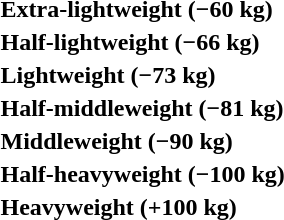<table>
<tr>
<th rowspan=2 style="text-align:left;">Extra-lightweight (−60 kg)</th>
<td rowspan=2></td>
<td rowspan=2></td>
<td></td>
</tr>
<tr>
<td></td>
</tr>
<tr>
<th rowspan=2 style="text-align:left;">Half-lightweight (−66 kg)</th>
<td rowspan=2></td>
<td rowspan=2></td>
<td></td>
</tr>
<tr>
<td></td>
</tr>
<tr>
<th rowspan=2 style="text-align:left;">Lightweight (−73 kg)</th>
<td rowspan=2></td>
<td rowspan=2></td>
<td></td>
</tr>
<tr>
<td></td>
</tr>
<tr>
<th rowspan=2 style="text-align:left;">Half-middleweight (−81 kg)</th>
<td rowspan=2></td>
<td rowspan=2></td>
<td></td>
</tr>
<tr>
<td></td>
</tr>
<tr>
<th rowspan=2 style="text-align:left;">Middleweight (−90 kg)</th>
<td rowspan=2></td>
<td rowspan=2></td>
<td></td>
</tr>
<tr>
<td></td>
</tr>
<tr>
<th rowspan=2 style="text-align:left;">Half-heavyweight (−100 kg)</th>
<td rowspan=2></td>
<td rowspan=2></td>
<td></td>
</tr>
<tr>
<td></td>
</tr>
<tr>
<th rowspan=2 style="text-align:left;">Heavyweight (+100 kg)</th>
<td rowspan=2></td>
<td rowspan=2></td>
<td></td>
</tr>
<tr>
<td></td>
</tr>
</table>
